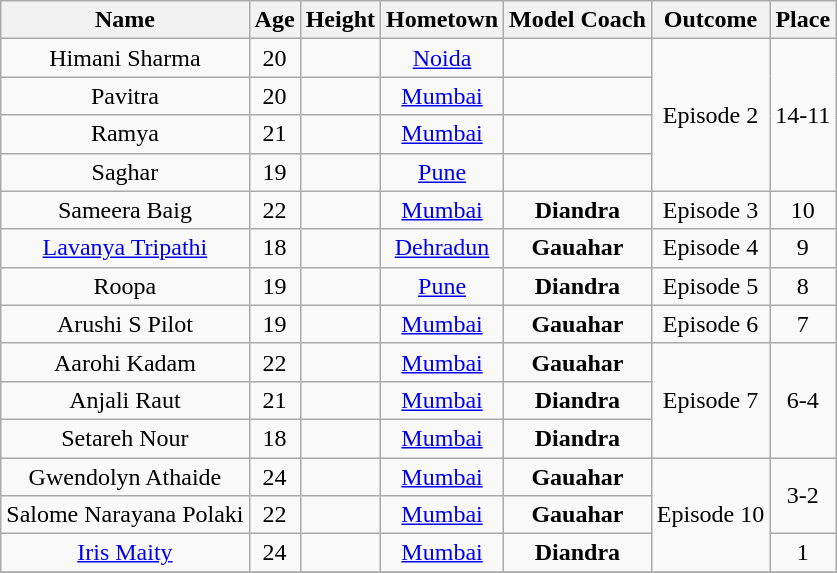<table class="wikitable sortable" style="text-align:center">
<tr>
<th>Name</th>
<th>Age</th>
<th>Height</th>
<th>Hometown</th>
<th>Model Coach</th>
<th>Outcome</th>
<th>Place</th>
</tr>
<tr>
<td>Himani Sharma</td>
<td>20</td>
<td></td>
<td><a href='#'>Noida</a></td>
<td></td>
<td rowspan="4">Episode 2</td>
<td rowspan="4">14-11</td>
</tr>
<tr>
<td>Pavitra</td>
<td>20</td>
<td></td>
<td><a href='#'>Mumbai</a></td>
<td></td>
</tr>
<tr>
<td>Ramya</td>
<td>21</td>
<td></td>
<td><a href='#'>Mumbai</a></td>
<td></td>
</tr>
<tr>
<td>Saghar</td>
<td>19</td>
<td></td>
<td><a href='#'>Pune</a></td>
<td></td>
</tr>
<tr>
<td>Sameera Baig</td>
<td>22</td>
<td></td>
<td><a href='#'>Mumbai</a></td>
<td><span><strong>Diandra</strong></span></td>
<td>Episode 3</td>
<td>10</td>
</tr>
<tr>
<td><a href='#'>Lavanya Tripathi</a></td>
<td>18</td>
<td></td>
<td><a href='#'>Dehradun</a></td>
<td><strong>Gauahar</strong></td>
<td>Episode 4</td>
<td>9</td>
</tr>
<tr>
<td>Roopa</td>
<td>19</td>
<td></td>
<td><a href='#'>Pune</a></td>
<td><span><strong>Diandra</strong></span></td>
<td>Episode 5</td>
<td>8</td>
</tr>
<tr>
<td>Arushi S Pilot</td>
<td>19</td>
<td></td>
<td><a href='#'>Mumbai</a></td>
<td><strong>Gauahar</strong></td>
<td>Episode 6</td>
<td>7</td>
</tr>
<tr>
<td>Aarohi Kadam</td>
<td>22</td>
<td></td>
<td><a href='#'>Mumbai</a></td>
<td><strong>Gauahar</strong></td>
<td rowspan=3>Episode 7</td>
<td rowspan=3>6-4</td>
</tr>
<tr>
<td>Anjali Raut</td>
<td>21</td>
<td></td>
<td><a href='#'>Mumbai</a></td>
<td><span><strong>Diandra</strong></span></td>
</tr>
<tr>
<td>Setareh Nour</td>
<td>18</td>
<td></td>
<td><a href='#'>Mumbai</a></td>
<td><span><strong>Diandra</strong></span></td>
</tr>
<tr>
<td>Gwendolyn Athaide</td>
<td>24</td>
<td></td>
<td><a href='#'>Mumbai</a></td>
<td><strong>Gauahar</strong></td>
<td rowspan=3>Episode 10</td>
<td rowspan=2>3-2</td>
</tr>
<tr>
<td>Salome Narayana Polaki</td>
<td>22</td>
<td></td>
<td><a href='#'>Mumbai</a></td>
<td><strong>Gauahar</strong></td>
</tr>
<tr>
<td><a href='#'>Iris Maity</a></td>
<td>24</td>
<td></td>
<td><a href='#'>Mumbai</a></td>
<td><span><strong>Diandra</strong></span></td>
<td>1</td>
</tr>
<tr>
</tr>
</table>
